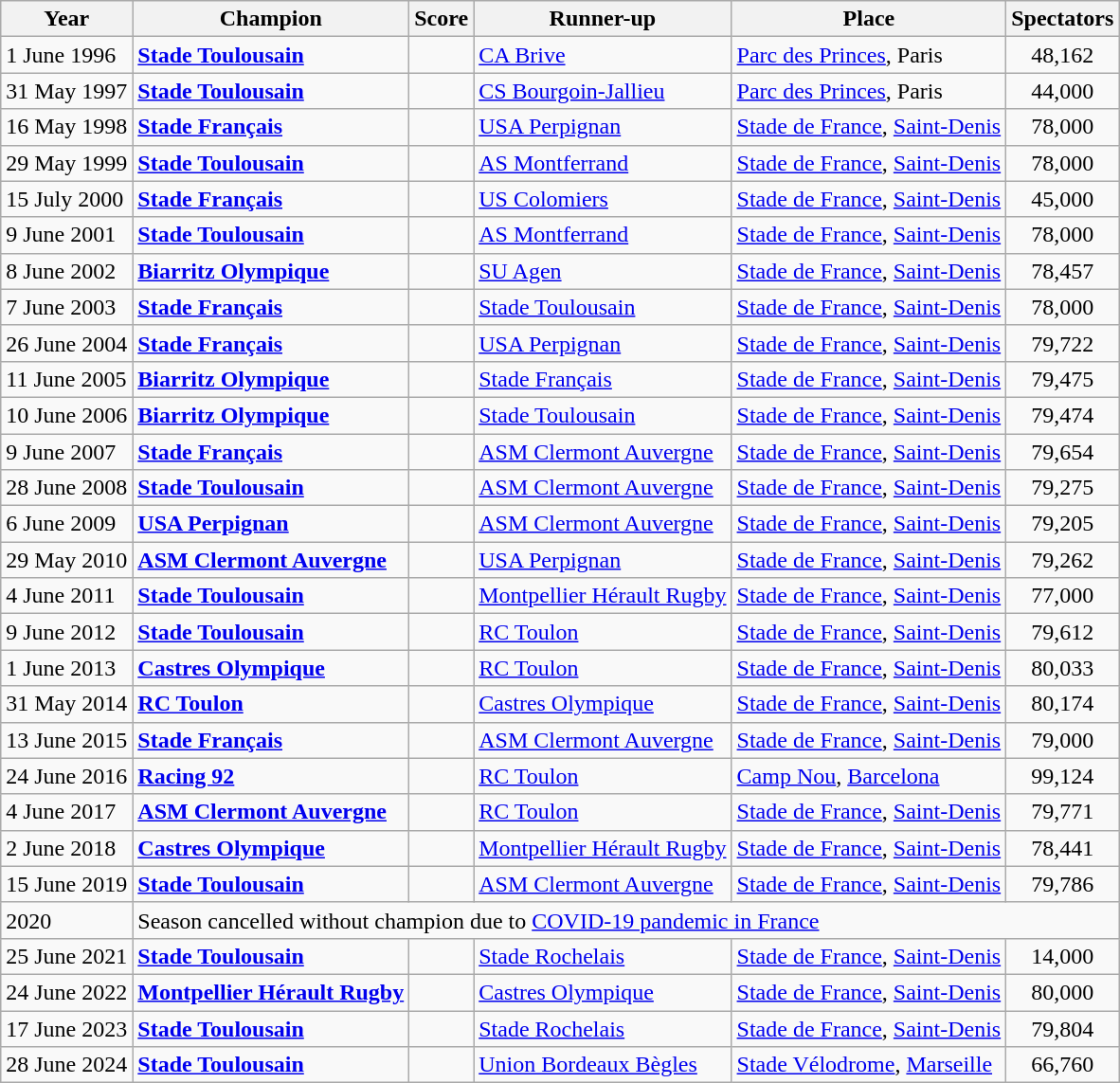<table class="wikitable">
<tr>
<th>Year</th>
<th>Champion</th>
<th>Score</th>
<th>Runner-up</th>
<th>Place</th>
<th>Spectators</th>
</tr>
<tr>
<td align=left>1 June 1996</td>
<td><strong><a href='#'>Stade Toulousain</a></strong></td>
<td align=center></td>
<td><a href='#'>CA Brive</a></td>
<td align=left><a href='#'>Parc des Princes</a>, Paris</td>
<td align=center>48,162</td>
</tr>
<tr>
<td align=left>31 May 1997</td>
<td><strong><a href='#'>Stade Toulousain</a></strong></td>
<td align=center></td>
<td><a href='#'>CS Bourgoin-Jallieu</a></td>
<td align=left><a href='#'>Parc des Princes</a>, Paris</td>
<td align=center>44,000</td>
</tr>
<tr>
<td align=left>16 May 1998</td>
<td><strong><a href='#'>Stade Français</a></strong></td>
<td align=center></td>
<td><a href='#'>USA Perpignan</a></td>
<td align=left><a href='#'>Stade de France</a>, <a href='#'>Saint-Denis</a></td>
<td align=center>78,000</td>
</tr>
<tr>
<td align=left>29 May 1999</td>
<td><strong><a href='#'>Stade Toulousain</a></strong></td>
<td align=center></td>
<td><a href='#'>AS Montferrand</a></td>
<td align=left><a href='#'>Stade de France</a>, <a href='#'>Saint-Denis</a></td>
<td align=center>78,000</td>
</tr>
<tr>
<td align=left>15 July 2000</td>
<td><strong><a href='#'>Stade Français</a></strong></td>
<td align=center></td>
<td><a href='#'>US Colomiers</a></td>
<td align=left><a href='#'>Stade de France</a>, <a href='#'>Saint-Denis</a></td>
<td align=center>45,000</td>
</tr>
<tr>
<td align=left>9 June 2001</td>
<td><strong><a href='#'>Stade Toulousain</a></strong></td>
<td align=center></td>
<td><a href='#'>AS Montferrand</a></td>
<td align=left><a href='#'>Stade de France</a>, <a href='#'>Saint-Denis</a></td>
<td align=center>78,000</td>
</tr>
<tr>
<td align=left>8 June 2002</td>
<td><strong><a href='#'>Biarritz Olympique</a></strong></td>
<td align=center></td>
<td><a href='#'>SU Agen</a></td>
<td align=left><a href='#'>Stade de France</a>, <a href='#'>Saint-Denis</a></td>
<td align=center>78,457</td>
</tr>
<tr>
<td align=left>7 June 2003</td>
<td><strong><a href='#'>Stade Français</a></strong></td>
<td align=center></td>
<td><a href='#'>Stade Toulousain</a></td>
<td align=left><a href='#'>Stade de France</a>, <a href='#'>Saint-Denis</a></td>
<td align=center>78,000</td>
</tr>
<tr>
<td align=left>26 June 2004</td>
<td><strong><a href='#'>Stade Français</a></strong></td>
<td align=center></td>
<td><a href='#'>USA Perpignan</a></td>
<td align=left><a href='#'>Stade de France</a>, <a href='#'>Saint-Denis</a></td>
<td align=center>79,722</td>
</tr>
<tr>
<td align=left>11 June 2005</td>
<td><strong><a href='#'>Biarritz Olympique</a></strong></td>
<td align=center></td>
<td><a href='#'>Stade Français</a></td>
<td align=left><a href='#'>Stade de France</a>, <a href='#'>Saint-Denis</a></td>
<td align=center>79,475</td>
</tr>
<tr>
<td align=left>10 June 2006</td>
<td><strong><a href='#'>Biarritz Olympique</a></strong></td>
<td align=center></td>
<td><a href='#'>Stade Toulousain</a></td>
<td align=left><a href='#'>Stade de France</a>, <a href='#'>Saint-Denis</a></td>
<td align=center>79,474</td>
</tr>
<tr>
<td align=left>9 June 2007</td>
<td><strong><a href='#'>Stade Français</a></strong></td>
<td align=center></td>
<td><a href='#'>ASM Clermont Auvergne</a></td>
<td align=left><a href='#'>Stade de France</a>, <a href='#'>Saint-Denis</a></td>
<td align=center>79,654</td>
</tr>
<tr>
<td align=left>28 June 2008</td>
<td><strong><a href='#'>Stade Toulousain</a></strong></td>
<td align=center></td>
<td><a href='#'>ASM Clermont Auvergne</a></td>
<td align=left><a href='#'>Stade de France</a>, <a href='#'>Saint-Denis</a></td>
<td align=center>79,275</td>
</tr>
<tr>
<td align=left>6 June 2009</td>
<td><strong><a href='#'>USA Perpignan</a></strong></td>
<td align=center></td>
<td><a href='#'>ASM Clermont Auvergne</a></td>
<td align=left><a href='#'>Stade de France</a>, <a href='#'>Saint-Denis</a></td>
<td align=center>79,205</td>
</tr>
<tr>
<td align=left>29 May 2010</td>
<td><strong><a href='#'>ASM Clermont Auvergne</a></strong></td>
<td align=center></td>
<td><a href='#'>USA Perpignan</a></td>
<td align=left><a href='#'>Stade de France</a>, <a href='#'>Saint-Denis</a></td>
<td align=center>79,262</td>
</tr>
<tr>
<td align=left>4 June 2011</td>
<td><strong><a href='#'>Stade Toulousain</a></strong></td>
<td align=center></td>
<td><a href='#'>Montpellier Hérault Rugby</a></td>
<td align=left><a href='#'>Stade de France</a>, <a href='#'>Saint-Denis</a></td>
<td align=center>77,000</td>
</tr>
<tr>
<td align=left>9 June 2012</td>
<td><strong><a href='#'>Stade Toulousain</a></strong></td>
<td align=center></td>
<td><a href='#'>RC Toulon</a></td>
<td align=left><a href='#'>Stade de France</a>, <a href='#'>Saint-Denis</a></td>
<td align=center>79,612</td>
</tr>
<tr>
<td align=left>1 June 2013</td>
<td><strong><a href='#'>Castres Olympique</a></strong></td>
<td align=center></td>
<td><a href='#'>RC Toulon</a></td>
<td align=left><a href='#'>Stade de France</a>, <a href='#'>Saint-Denis</a></td>
<td align=center>80,033</td>
</tr>
<tr>
<td align=left>31 May 2014</td>
<td><strong><a href='#'>RC Toulon</a></strong></td>
<td align=center></td>
<td><a href='#'>Castres Olympique</a></td>
<td align=left><a href='#'>Stade de France</a>, <a href='#'>Saint-Denis</a></td>
<td align=center>80,174</td>
</tr>
<tr>
<td align=left>13 June 2015</td>
<td><strong><a href='#'>Stade Français</a></strong></td>
<td align=center></td>
<td><a href='#'>ASM Clermont Auvergne</a></td>
<td align=left><a href='#'>Stade de France</a>, <a href='#'>Saint-Denis</a></td>
<td align=center>79,000</td>
</tr>
<tr>
<td align=left>24 June 2016</td>
<td><strong><a href='#'>Racing 92</a></strong></td>
<td align=center></td>
<td><a href='#'>RC Toulon</a></td>
<td align=left><a href='#'>Camp Nou</a>, <a href='#'>Barcelona</a> </td>
<td align=center>99,124</td>
</tr>
<tr>
<td align=left>4 June 2017</td>
<td><strong><a href='#'>ASM Clermont Auvergne</a></strong></td>
<td align=center></td>
<td><a href='#'>RC Toulon</a></td>
<td align=left><a href='#'>Stade de France</a>, <a href='#'>Saint-Denis</a></td>
<td align=center>79,771</td>
</tr>
<tr>
<td align=left>2 June 2018</td>
<td><strong><a href='#'>Castres Olympique</a></strong></td>
<td align=center></td>
<td><a href='#'>Montpellier Hérault Rugby</a></td>
<td align=left><a href='#'>Stade de France</a>, <a href='#'>Saint-Denis</a></td>
<td align=center>78,441</td>
</tr>
<tr>
<td align=left>15 June 2019</td>
<td><strong><a href='#'>Stade Toulousain</a></strong></td>
<td align=center></td>
<td><a href='#'>ASM Clermont Auvergne</a></td>
<td align=left><a href='#'>Stade de France</a>, <a href='#'>Saint-Denis</a></td>
<td align=center>79,786</td>
</tr>
<tr>
<td align=left>2020</td>
<td colspan = 5>Season cancelled without champion due to <a href='#'>COVID-19 pandemic in France</a></td>
</tr>
<tr>
<td align=left>25 June 2021</td>
<td><strong><a href='#'>Stade Toulousain</a></strong></td>
<td align=center></td>
<td><a href='#'>Stade Rochelais</a></td>
<td align=left><a href='#'>Stade de France</a>, <a href='#'>Saint-Denis</a></td>
<td align=center>14,000</td>
</tr>
<tr>
<td align=left>24 June 2022</td>
<td><strong><a href='#'>Montpellier Hérault Rugby</a></strong></td>
<td align=center></td>
<td><a href='#'>Castres Olympique</a></td>
<td align=left><a href='#'>Stade de France</a>, <a href='#'>Saint-Denis</a></td>
<td align=center>80,000</td>
</tr>
<tr>
<td align=left>17 June 2023</td>
<td><strong><a href='#'>Stade Toulousain</a></strong></td>
<td align=center></td>
<td><a href='#'>Stade Rochelais</a></td>
<td align=left><a href='#'>Stade de France</a>, <a href='#'>Saint-Denis</a></td>
<td align=center>79,804</td>
</tr>
<tr>
<td align=left>28 June 2024</td>
<td><strong><a href='#'>Stade Toulousain</a></strong></td>
<td align=center></td>
<td><a href='#'>Union Bordeaux Bègles</a></td>
<td align=left><a href='#'>Stade Vélodrome</a>, <a href='#'>Marseille</a> </td>
<td align=center>66,760</td>
</tr>
</table>
